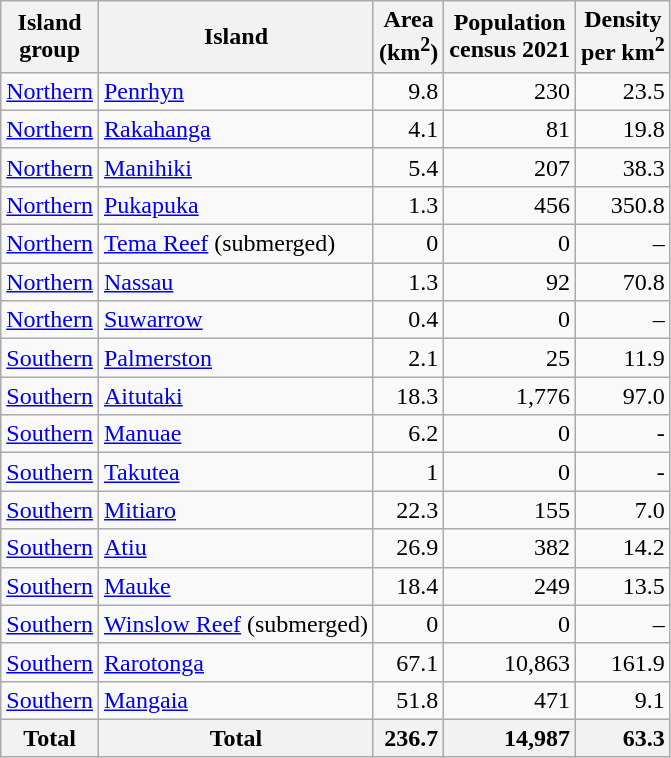<table class="sortable wikitable">
<tr>
<th>Island<br>group</th>
<th>Island</th>
<th>Area<br>(km<sup>2</sup>)</th>
<th>Population<br>census 2021</th>
<th>Density<br>per km<sup>2</sup></th>
</tr>
<tr>
<td><a href='#'>Northern</a></td>
<td><a href='#'>Penrhyn</a></td>
<td style='text-align:right;'>9.8</td>
<td style='text-align:right;'>230</td>
<td style='text-align:right;'>23.5</td>
</tr>
<tr>
<td><a href='#'>Northern</a></td>
<td><a href='#'>Rakahanga</a></td>
<td style='text-align:right;'>4.1</td>
<td style='text-align:right;'>81</td>
<td style='text-align:right;'>19.8</td>
</tr>
<tr>
<td><a href='#'>Northern</a></td>
<td><a href='#'>Manihiki</a></td>
<td style='text-align:right;'>5.4</td>
<td style='text-align:right;'>207</td>
<td style='text-align:right;'>38.3</td>
</tr>
<tr>
<td><a href='#'>Northern</a></td>
<td><a href='#'>Pukapuka</a></td>
<td style='text-align:right;'>1.3</td>
<td style='text-align:right;'>456</td>
<td style='text-align:right;'>350.8</td>
</tr>
<tr>
<td><a href='#'>Northern</a></td>
<td><a href='#'>Tema Reef</a> (submerged)</td>
<td style='text-align:right;'>0</td>
<td style='text-align:right;'>0</td>
<td style='text-align:right;'>–</td>
</tr>
<tr>
<td><a href='#'>Northern</a></td>
<td><a href='#'>Nassau</a></td>
<td style='text-align:right;'>1.3</td>
<td style='text-align:right;'>92</td>
<td style='text-align:right;'>70.8</td>
</tr>
<tr>
<td><a href='#'>Northern</a></td>
<td><a href='#'>Suwarrow</a></td>
<td style='text-align:right;'>0.4</td>
<td style='text-align:right;'>0</td>
<td style='text-align:right;'>–</td>
</tr>
<tr>
<td><a href='#'>Southern</a></td>
<td><a href='#'>Palmerston</a></td>
<td style='text-align:right;'>2.1</td>
<td style='text-align:right;'>25</td>
<td style='text-align:right;'>11.9</td>
</tr>
<tr>
<td><a href='#'>Southern</a></td>
<td><a href='#'>Aitutaki</a></td>
<td style='text-align:right;'>18.3</td>
<td style='text-align:right;'>1,776</td>
<td style='text-align:right;'>97.0</td>
</tr>
<tr>
<td><a href='#'>Southern</a></td>
<td><a href='#'>Manuae</a></td>
<td style='text-align:right;'>6.2</td>
<td style='text-align:right;'>0</td>
<td style='text-align:right;'>-</td>
</tr>
<tr>
<td><a href='#'>Southern</a></td>
<td><a href='#'>Takutea</a></td>
<td style='text-align:right;'>1</td>
<td style='text-align:right;'>0</td>
<td style='text-align:right;'>-</td>
</tr>
<tr>
<td><a href='#'>Southern</a></td>
<td><a href='#'>Mitiaro</a></td>
<td style='text-align:right;'>22.3</td>
<td style='text-align:right;'>155</td>
<td style='text-align:right;'>7.0</td>
</tr>
<tr>
<td><a href='#'>Southern</a></td>
<td><a href='#'>Atiu</a></td>
<td style='text-align:right;'>26.9</td>
<td style='text-align:right;'>382</td>
<td style='text-align:right;'>14.2</td>
</tr>
<tr>
<td><a href='#'>Southern</a></td>
<td><a href='#'>Mauke</a></td>
<td style='text-align:right;'>18.4</td>
<td style='text-align:right;'>249</td>
<td style='text-align:right;'>13.5</td>
</tr>
<tr>
<td><a href='#'>Southern</a></td>
<td><a href='#'>Winslow Reef</a> (submerged)</td>
<td style='text-align:right;'>0</td>
<td style='text-align:right;'>0</td>
<td style='text-align:right;'>–</td>
</tr>
<tr>
<td><a href='#'>Southern</a></td>
<td><a href='#'>Rarotonga</a></td>
<td style='text-align:right;'>67.1</td>
<td style='text-align:right;'>10,863</td>
<td style='text-align:right;'>161.9</td>
</tr>
<tr>
<td><a href='#'>Southern</a></td>
<td><a href='#'>Mangaia</a></td>
<td style='text-align:right;'>51.8</td>
<td style='text-align:right;'>471</td>
<td style='text-align:right;'>9.1</td>
</tr>
<tr>
<th>Total</th>
<th>Total</th>
<th style='text-align:right;'>236.7</th>
<th style='text-align:right;'>14,987</th>
<th style='text-align:right;'>63.3</th>
</tr>
</table>
